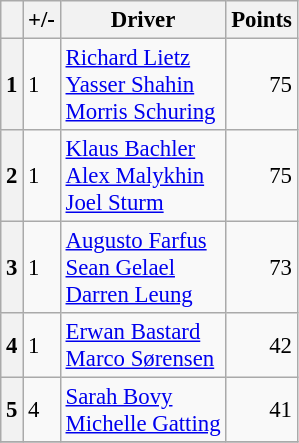<table class="wikitable" style="font-size:95%;">
<tr>
<th scope="col"></th>
<th scope="col">+/-</th>
<th scope="col">Driver</th>
<th scope="col">Points</th>
</tr>
<tr>
<th align="center">1</th>
<td align="left"> 1</td>
<td> <a href='#'>Richard Lietz</a><br> <a href='#'>Yasser Shahin</a><br> <a href='#'>Morris Schuring</a></td>
<td align="right">75</td>
</tr>
<tr>
<th align="center">2</th>
<td align="left"> 1</td>
<td> <a href='#'>Klaus Bachler</a><br> <a href='#'>Alex Malykhin</a><br> <a href='#'>Joel Sturm</a></td>
<td align="right">75</td>
</tr>
<tr>
<th align="center">3</th>
<td align="left"> 1</td>
<td> <a href='#'>Augusto Farfus</a><br> <a href='#'>Sean Gelael</a><br> <a href='#'>Darren Leung</a></td>
<td align="right">73</td>
</tr>
<tr>
<th align="center">4</th>
<td align="left"> 1</td>
<td> <a href='#'>Erwan Bastard</a><br> <a href='#'>Marco Sørensen</a></td>
<td align="right">42</td>
</tr>
<tr>
<th align="center">5</th>
<td align="left"> 4</td>
<td> <a href='#'>Sarah Bovy</a><br> <a href='#'>Michelle Gatting</a></td>
<td align="right">41</td>
</tr>
<tr>
</tr>
</table>
